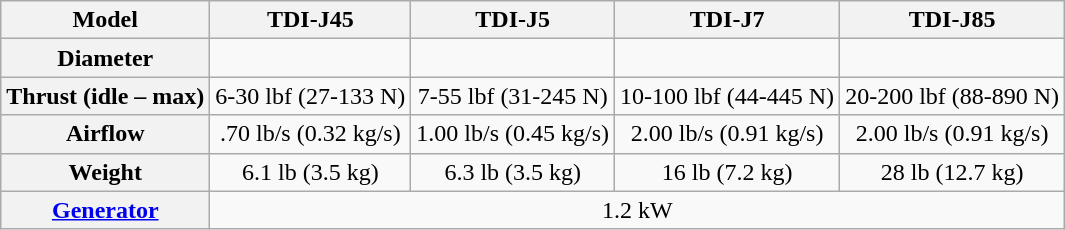<table class="wikitable" style="text-align:center">
<tr>
<th>Model</th>
<th>TDI-J45</th>
<th>TDI-J5</th>
<th>TDI-J7</th>
<th>TDI-J85</th>
</tr>
<tr>
<th>Diameter</th>
<td></td>
<td></td>
<td></td>
<td></td>
</tr>
<tr>
<th>Thrust (idle – max)</th>
<td>6-30 lbf (27-133 N)</td>
<td>7-55 lbf (31-245 N)</td>
<td>10-100 lbf (44-445 N)</td>
<td>20-200 lbf (88-890 N)</td>
</tr>
<tr>
<th>Airflow</th>
<td>.70 lb/s (0.32 kg/s)</td>
<td>1.00 lb/s (0.45 kg/s)</td>
<td>2.00 lb/s (0.91 kg/s)</td>
<td>2.00 lb/s (0.91 kg/s)</td>
</tr>
<tr>
<th>Weight</th>
<td>6.1 lb (3.5 kg)</td>
<td>6.3 lb (3.5 kg)</td>
<td>16 lb (7.2 kg)</td>
<td>28 lb (12.7 kg)</td>
</tr>
<tr>
<th><a href='#'>Generator</a></th>
<td colspan=4>1.2 kW</td>
</tr>
</table>
